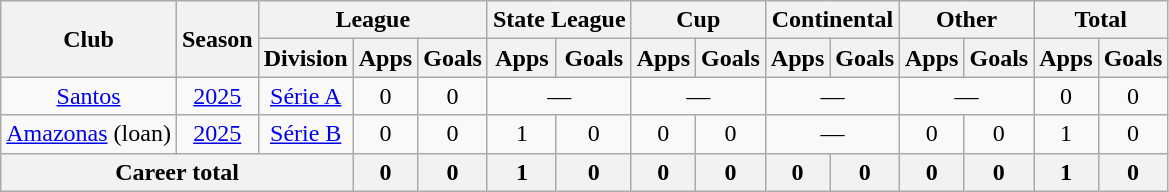<table class="wikitable" style="text-align: center">
<tr>
<th rowspan="2">Club</th>
<th rowspan="2">Season</th>
<th colspan="3">League</th>
<th colspan="2">State League</th>
<th colspan="2">Cup</th>
<th colspan="2">Continental</th>
<th colspan="2">Other</th>
<th colspan="2">Total</th>
</tr>
<tr>
<th>Division</th>
<th>Apps</th>
<th>Goals</th>
<th>Apps</th>
<th>Goals</th>
<th>Apps</th>
<th>Goals</th>
<th>Apps</th>
<th>Goals</th>
<th>Apps</th>
<th>Goals</th>
<th>Apps</th>
<th>Goals</th>
</tr>
<tr>
<td rowspan="1"><a href='#'>Santos</a></td>
<td><a href='#'>2025</a></td>
<td><a href='#'>Série A</a></td>
<td>0</td>
<td>0</td>
<td colspan="2">—</td>
<td colspan="2">—</td>
<td colspan="2">—</td>
<td colspan="2">—</td>
<td>0</td>
<td>0</td>
</tr>
<tr>
<td><a href='#'>Amazonas</a> (loan)</td>
<td><a href='#'>2025</a></td>
<td><a href='#'>Série B</a></td>
<td>0</td>
<td>0</td>
<td>1</td>
<td>0</td>
<td>0</td>
<td>0</td>
<td colspan="2">—</td>
<td>0</td>
<td>0</td>
<td>1</td>
<td>0</td>
</tr>
<tr>
<th colspan="3"><strong>Career total</strong></th>
<th>0</th>
<th>0</th>
<th>1</th>
<th>0</th>
<th>0</th>
<th>0</th>
<th>0</th>
<th>0</th>
<th>0</th>
<th>0</th>
<th>1</th>
<th>0</th>
</tr>
</table>
